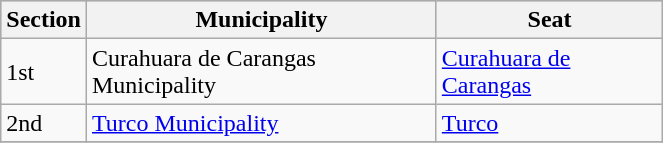<table class="wikitable" border="1" style="width:35%;" border="1">
<tr bgcolor=silver>
<th>Section</th>
<th>Municipality</th>
<th>Seat</th>
</tr>
<tr>
<td>1st</td>
<td>Curahuara de Carangas Municipality</td>
<td><a href='#'>Curahuara de Carangas</a></td>
</tr>
<tr>
<td>2nd</td>
<td><a href='#'>Turco Municipality</a></td>
<td><a href='#'>Turco</a></td>
</tr>
<tr>
</tr>
</table>
